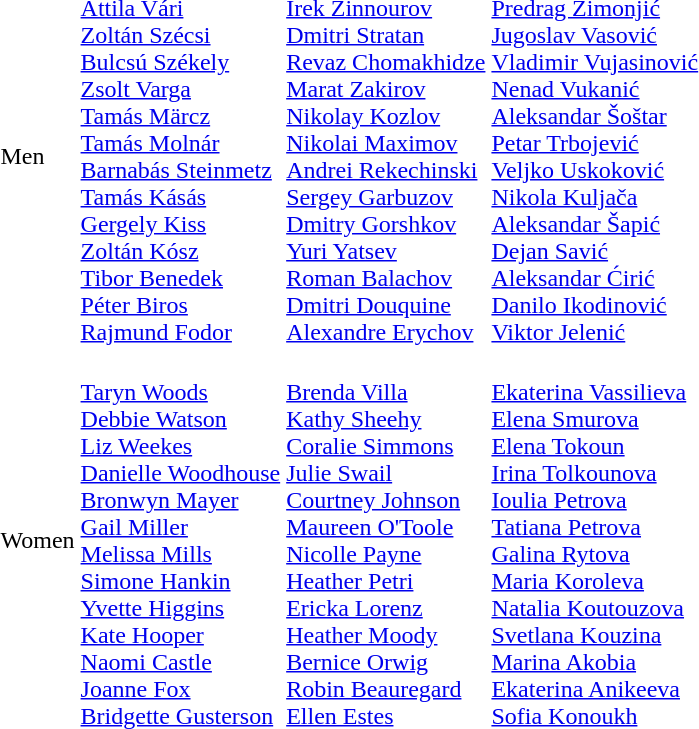<table>
<tr>
<td>Men<br></td>
<td><br><a href='#'>Attila Vári</a><br><a href='#'>Zoltán Szécsi</a><br><a href='#'>Bulcsú Székely</a><br><a href='#'>Zsolt Varga</a><br><a href='#'>Tamás Märcz</a><br><a href='#'>Tamás Molnár</a><br><a href='#'>Barnabás Steinmetz</a><br><a href='#'>Tamás Kásás</a><br><a href='#'>Gergely Kiss</a><br><a href='#'>Zoltán Kósz</a><br><a href='#'>Tibor Benedek</a><br><a href='#'>Péter Biros</a><br><a href='#'>Rajmund Fodor</a></td>
<td><br><a href='#'>Irek Zinnourov</a><br><a href='#'>Dmitri Stratan</a><br><a href='#'>Revaz Chomakhidze</a><br><a href='#'>Marat Zakirov</a><br><a href='#'>Nikolay Kozlov</a><br><a href='#'>Nikolai Maximov</a><br><a href='#'>Andrei Rekechinski</a><br><a href='#'>Sergey Garbuzov</a><br><a href='#'>Dmitry Gorshkov</a><br><a href='#'>Yuri Yatsev</a><br><a href='#'>Roman Balachov</a><br><a href='#'>Dmitri Douquine</a><br><a href='#'>Alexandre Erychov</a></td>
<td><br><a href='#'>Predrag Zimonjić</a><br><a href='#'>Jugoslav Vasović</a><br><a href='#'>Vladimir Vujasinović</a><br><a href='#'>Nenad Vukanić</a><br><a href='#'>Aleksandar Šoštar</a><br><a href='#'>Petar Trbojević</a><br><a href='#'>Veljko Uskoković</a><br><a href='#'>Nikola Kuljača</a><br><a href='#'>Aleksandar Šapić</a><br><a href='#'>Dejan Savić</a><br><a href='#'>Aleksandar Ćirić</a><br><a href='#'>Danilo Ikodinović</a><br><a href='#'>Viktor Jelenić</a></td>
</tr>
<tr>
<td>Women<br></td>
<td><br><a href='#'>Taryn Woods</a><br><a href='#'>Debbie Watson</a><br><a href='#'>Liz Weekes</a><br><a href='#'>Danielle Woodhouse</a><br><a href='#'>Bronwyn Mayer</a><br><a href='#'>Gail Miller</a><br><a href='#'>Melissa Mills</a><br><a href='#'>Simone Hankin</a><br><a href='#'>Yvette Higgins</a><br><a href='#'>Kate Hooper</a><br><a href='#'>Naomi Castle</a><br><a href='#'>Joanne Fox</a><br><a href='#'>Bridgette Gusterson</a></td>
<td><br><a href='#'>Brenda Villa</a><br><a href='#'>Kathy Sheehy</a><br><a href='#'>Coralie Simmons</a><br><a href='#'>Julie Swail</a><br><a href='#'>Courtney Johnson</a><br><a href='#'>Maureen O'Toole</a><br><a href='#'>Nicolle Payne</a><br><a href='#'>Heather Petri</a><br><a href='#'>Ericka Lorenz</a><br><a href='#'>Heather Moody</a><br><a href='#'>Bernice Orwig</a><br><a href='#'>Robin Beauregard</a><br><a href='#'>Ellen Estes</a></td>
<td><br><a href='#'>Ekaterina Vassilieva</a><br><a href='#'>Elena Smurova</a><br><a href='#'>Elena Tokoun</a><br><a href='#'>Irina Tolkounova</a><br><a href='#'>Ioulia Petrova</a><br><a href='#'>Tatiana Petrova</a><br><a href='#'>Galina Rytova</a><br><a href='#'>Maria Koroleva</a><br><a href='#'>Natalia Koutouzova</a><br><a href='#'>Svetlana Kouzina</a><br><a href='#'>Marina Akobia</a><br><a href='#'>Ekaterina Anikeeva</a><br><a href='#'>Sofia Konoukh</a></td>
</tr>
</table>
